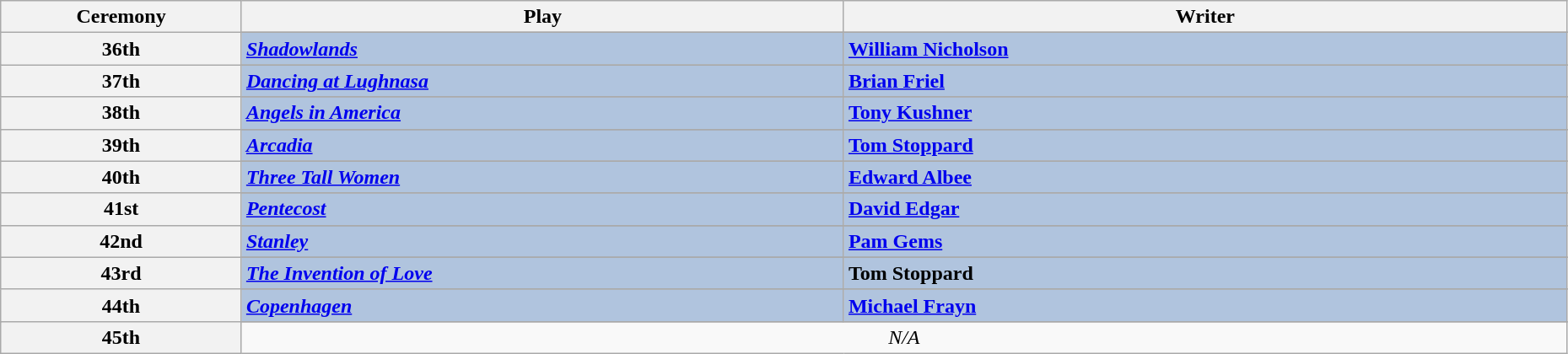<table class="wikitable" style="width:98%;">
<tr>
<th style="width:10%;">Ceremony</th>
<th style="width:25%;">Play</th>
<th style="width:30%;">Writer</th>
</tr>
<tr>
<th rowspan="2" align="center">36th</th>
</tr>
<tr style="background:#B0C4DE">
<td><strong><em><a href='#'>Shadowlands</a></em></strong></td>
<td><a href='#'><strong>William Nicholson</strong></a></td>
</tr>
<tr>
<th rowspan="2" align="center">37th</th>
</tr>
<tr style="background:#B0C4DE">
<td><strong><em><a href='#'>Dancing at Lughnasa</a></em></strong></td>
<td><strong><a href='#'>Brian Friel</a></strong></td>
</tr>
<tr>
<th rowspan="2" align="center">38th</th>
</tr>
<tr style="background:#B0C4DE">
<td><strong><em><a href='#'>Angels in America</a></em></strong></td>
<td><strong><a href='#'>Tony Kushner</a></strong></td>
</tr>
<tr>
<th rowspan="2" align="center">39th</th>
</tr>
<tr style="background:#B0C4DE">
<td><strong><em><a href='#'>Arcadia</a></em></strong></td>
<td><strong><a href='#'>Tom Stoppard</a></strong></td>
</tr>
<tr>
<th rowspan="2" align="center">40th</th>
</tr>
<tr style="background:#B0C4DE">
<td><strong><em><a href='#'>Three Tall Women</a></em></strong></td>
<td><strong><a href='#'>Edward Albee</a></strong></td>
</tr>
<tr>
<th rowspan="2" align="center">41st</th>
</tr>
<tr style="background:#B0C4DE">
<td><em><a href='#'><strong>Pentecost</strong></a></em></td>
<td><a href='#'><strong>David Edgar</strong></a></td>
</tr>
<tr>
<th rowspan="2" align="center">42nd</th>
</tr>
<tr style="background:#B0C4DE">
<td><strong><em><a href='#'>Stanley</a></em></strong></td>
<td><strong><a href='#'>Pam Gems</a></strong></td>
</tr>
<tr>
<th rowspan="2" align="center">43rd</th>
</tr>
<tr style="background:#B0C4DE">
<td><strong><em><a href='#'>The Invention of Love</a></em></strong></td>
<td><strong>Tom Stoppard</strong></td>
</tr>
<tr>
<th rowspan="2" align="center">44th</th>
</tr>
<tr style="background:#B0C4DE">
<td><em><a href='#'><strong>Copenhagen</strong></a></em></td>
<td><strong><a href='#'>Michael Frayn</a></strong></td>
</tr>
<tr>
<th rowspan="2" align="center">45th</th>
</tr>
<tr>
<td colspan="2" align="center"><em>N/A</em></td>
</tr>
</table>
